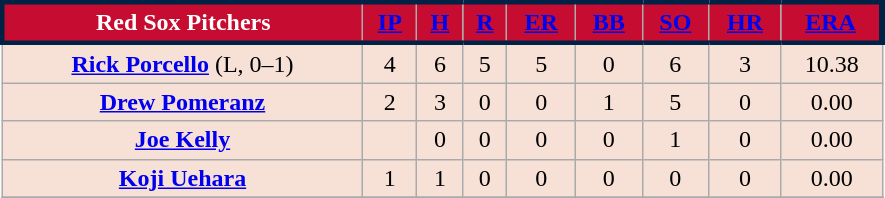<table class="wikitable" style=width:590px;>
<tr>
<th style="background:#c60c30; color:#fff; border-top: 3px solid #024; border-bottom: 3px solid #024; border-left: 3px solid #024;">Red Sox Pitchers</th>
<th style="background:#c60c30; border-top: 3px solid #024; border-bottom: 3px solid #024;"><a href='#'><span>IP</span></a></th>
<th style="background:#c60c30; border-top: 3px solid #024; border-bottom: 3px solid #024;"><a href='#'><span>H</span></a></th>
<th style="background:#c60c30; border-top: 3px solid #024; border-bottom: 3px solid #024;"><a href='#'><span>R</span></a></th>
<th style="background:#c60c30; border-top: 3px solid #024; border-bottom: 3px solid #024;"><a href='#'><span>ER</span></a></th>
<th style="background:#c60c30; border-top: 3px solid #024; border-bottom: 3px solid #024;"><a href='#'><span>BB</span></a></th>
<th style="background:#c60c30; border-top: 3px solid #024; border-bottom: 3px solid #024;"><a href='#'><span>SO</span></a></th>
<th style="background:#c60c30; border-top: 3px solid #024; border-bottom: 3px solid #024;"><a href='#'><span>HR</span></a></th>
<th style="background:#c60c30; border-top: 3px solid #024; border-bottom: 3px solid #024; border-right: 4px solid #024;"><a href='#'><span>ERA</span></a></th>
</tr>
<tr style="text-align:center; background:#f7e1d7;">
<td><strong><a href='#'>Rick Porcello</a></strong> (L, 0–1)</td>
<td>4 </td>
<td>6</td>
<td>5</td>
<td>5</td>
<td>0</td>
<td>6</td>
<td>3</td>
<td>10.38</td>
</tr>
<tr style="text-align:center; background:#f7e1d7;">
<td><strong><a href='#'>Drew Pomeranz</a></strong></td>
<td>2 </td>
<td>3</td>
<td>0</td>
<td>0</td>
<td>1</td>
<td>5</td>
<td>0</td>
<td>0.00</td>
</tr>
<tr style="text-align:center; background:#f7e1d7;">
<td><strong><a href='#'>Joe Kelly</a></strong></td>
<td></td>
<td>0</td>
<td>0</td>
<td>0</td>
<td>0</td>
<td>1</td>
<td>0</td>
<td>0.00</td>
</tr>
<tr style="text-align:center; background:#f7e1d7;">
<td><strong><a href='#'>Koji Uehara</a></strong></td>
<td>1</td>
<td>1</td>
<td>0</td>
<td>0</td>
<td>0</td>
<td>0</td>
<td>0</td>
<td>0.00</td>
</tr>
<tr>
</tr>
</table>
